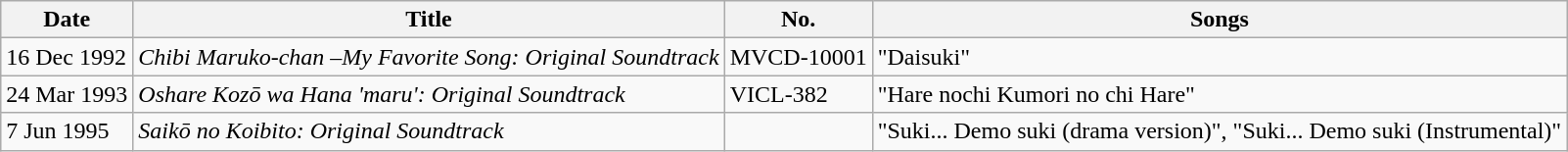<table class="wikitable">
<tr>
<th>Date</th>
<th>Title</th>
<th>No.</th>
<th>Songs</th>
</tr>
<tr>
<td>16 Dec 1992</td>
<td><em>Chibi Maruko-chan –My Favorite Song: Original Soundtrack</em></td>
<td>MVCD-10001</td>
<td>"Daisuki"</td>
</tr>
<tr>
<td>24 Mar 1993</td>
<td><em>Oshare Kozō wa Hana 'maru': Original Soundtrack</em></td>
<td>VICL-382</td>
<td>"Hare nochi Kumori no chi Hare"</td>
</tr>
<tr>
<td>7 Jun 1995</td>
<td><em>Saikō no Koibito: Original Soundtrack</em></td>
<td></td>
<td>"Suki... Demo suki (drama version)", "Suki... Demo suki (Instrumental)"</td>
</tr>
</table>
